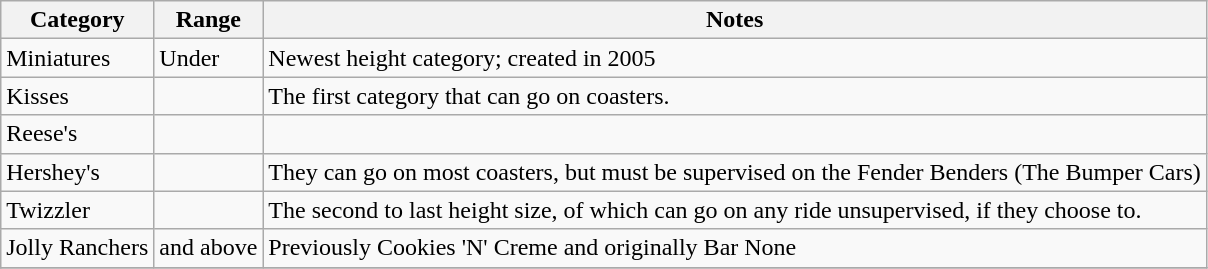<table class="wikitable">
<tr>
<th>Category</th>
<th>Range</th>
<th>Notes</th>
</tr>
<tr>
<td>Miniatures</td>
<td>Under </td>
<td>Newest height category; created in 2005</td>
</tr>
<tr>
<td>Kisses</td>
<td></td>
<td>The first category that can go on coasters.</td>
</tr>
<tr>
<td>Reese's</td>
<td></td>
<td></td>
</tr>
<tr>
<td>Hershey's</td>
<td></td>
<td>They can go on most coasters, but must be supervised on the Fender Benders (The Bumper Cars)</td>
</tr>
<tr>
<td>Twizzler</td>
<td></td>
<td>The second to last height size, of which can go on any ride unsupervised, if they choose to.</td>
</tr>
<tr>
<td>Jolly Ranchers</td>
<td> and above</td>
<td>Previously Cookies 'N' Creme and originally Bar None</td>
</tr>
<tr>
</tr>
</table>
